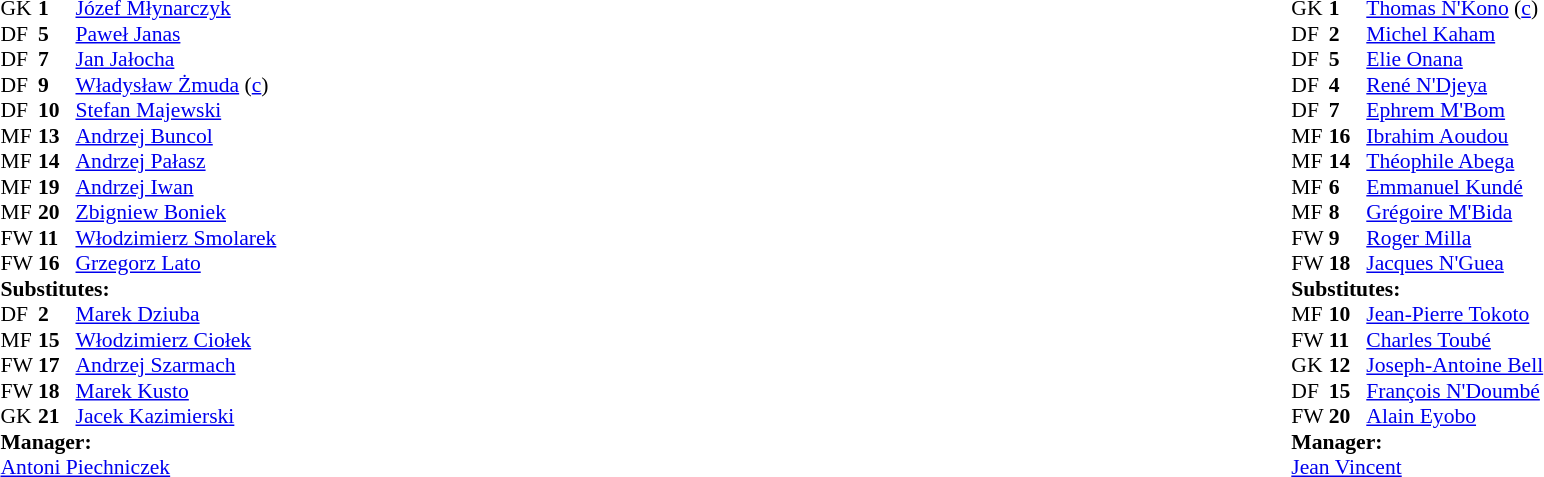<table width="100%">
<tr>
<td valign="top" width="50%"><br><table style="font-size: 90%" cellspacing="0" cellpadding="0">
<tr>
<th width="25"></th>
<th width="25"></th>
</tr>
<tr>
<td>GK</td>
<td><strong>1</strong></td>
<td><a href='#'>Józef Młynarczyk</a></td>
</tr>
<tr>
<td>DF</td>
<td><strong>5</strong></td>
<td><a href='#'>Paweł Janas</a></td>
</tr>
<tr>
<td>DF</td>
<td><strong>7</strong></td>
<td><a href='#'>Jan Jałocha</a></td>
</tr>
<tr>
<td>DF</td>
<td><strong>9</strong></td>
<td><a href='#'>Władysław Żmuda</a> (<a href='#'>c</a>)</td>
</tr>
<tr>
<td>DF</td>
<td><strong>10</strong></td>
<td><a href='#'>Stefan Majewski</a></td>
</tr>
<tr>
<td>MF</td>
<td><strong>13</strong></td>
<td><a href='#'>Andrzej Buncol</a></td>
</tr>
<tr>
<td>MF</td>
<td><strong>14</strong></td>
<td><a href='#'>Andrzej Pałasz</a></td>
<td></td>
<td></td>
</tr>
<tr>
<td>MF</td>
<td><strong>19</strong></td>
<td><a href='#'>Andrzej Iwan</a></td>
<td></td>
<td></td>
</tr>
<tr>
<td>MF</td>
<td><strong>20</strong></td>
<td><a href='#'>Zbigniew Boniek</a></td>
</tr>
<tr>
<td>FW</td>
<td><strong>11</strong></td>
<td><a href='#'>Włodzimierz Smolarek</a></td>
</tr>
<tr>
<td>FW</td>
<td><strong>16</strong></td>
<td><a href='#'>Grzegorz Lato</a></td>
</tr>
<tr>
<td colspan=3><strong>Substitutes:</strong></td>
</tr>
<tr>
<td>DF</td>
<td><strong>2</strong></td>
<td><a href='#'>Marek Dziuba</a></td>
</tr>
<tr>
<td>MF</td>
<td><strong>15</strong></td>
<td><a href='#'>Włodzimierz Ciołek</a></td>
</tr>
<tr>
<td>FW</td>
<td><strong>17</strong></td>
<td><a href='#'>Andrzej Szarmach</a></td>
<td></td>
<td></td>
</tr>
<tr>
<td>FW</td>
<td><strong>18</strong></td>
<td><a href='#'>Marek Kusto</a></td>
<td></td>
<td></td>
</tr>
<tr>
<td>GK</td>
<td><strong>21</strong></td>
<td><a href='#'>Jacek Kazimierski</a></td>
</tr>
<tr>
<td colspan=3><strong>Manager:</strong></td>
</tr>
<tr>
<td colspan=3><a href='#'>Antoni Piechniczek</a></td>
</tr>
</table>
</td>
<td valign="top" width="50%"><br><table style="font-size: 90%" cellspacing="0" cellpadding="0" align="center">
<tr>
<th width=25></th>
<th width=25></th>
</tr>
<tr>
<td>GK</td>
<td><strong>1</strong></td>
<td><a href='#'>Thomas N'Kono</a> (<a href='#'>c</a>)</td>
</tr>
<tr>
<td>DF</td>
<td><strong>2</strong></td>
<td><a href='#'>Michel Kaham</a></td>
</tr>
<tr>
<td>DF</td>
<td><strong>5</strong></td>
<td><a href='#'>Elie Onana</a></td>
</tr>
<tr>
<td>DF</td>
<td><strong>4</strong></td>
<td><a href='#'>René N'Djeya</a></td>
</tr>
<tr>
<td>DF</td>
<td><strong>7</strong></td>
<td><a href='#'>Ephrem M'Bom</a></td>
</tr>
<tr>
<td>MF</td>
<td><strong>16</strong></td>
<td><a href='#'>Ibrahim Aoudou</a></td>
<td></td>
</tr>
<tr>
<td>MF</td>
<td><strong>14</strong></td>
<td><a href='#'>Théophile Abega</a></td>
</tr>
<tr>
<td>MF</td>
<td><strong>6</strong></td>
<td><a href='#'>Emmanuel Kundé</a></td>
</tr>
<tr>
<td>MF</td>
<td><strong>8</strong></td>
<td><a href='#'>Grégoire M'Bida</a></td>
</tr>
<tr>
<td>FW</td>
<td><strong>9</strong></td>
<td><a href='#'>Roger Milla</a></td>
<td></td>
</tr>
<tr>
<td>FW</td>
<td><strong>18</strong></td>
<td><a href='#'>Jacques N'Guea</a></td>
<td></td>
<td></td>
</tr>
<tr>
<td colspan=3><strong>Substitutes:</strong></td>
</tr>
<tr>
<td>MF</td>
<td><strong>10</strong></td>
<td><a href='#'>Jean-Pierre Tokoto</a></td>
<td></td>
<td></td>
</tr>
<tr>
<td>FW</td>
<td><strong>11</strong></td>
<td><a href='#'>Charles Toubé</a></td>
</tr>
<tr>
<td>GK</td>
<td><strong>12</strong></td>
<td><a href='#'>Joseph-Antoine Bell</a></td>
</tr>
<tr>
<td>DF</td>
<td><strong>15</strong></td>
<td><a href='#'>François N'Doumbé</a></td>
</tr>
<tr>
<td>FW</td>
<td><strong>20</strong></td>
<td><a href='#'>Alain Eyobo</a></td>
</tr>
<tr>
<td colspan=3><strong>Manager:</strong></td>
</tr>
<tr>
<td colspan=3> <a href='#'>Jean Vincent</a></td>
</tr>
</table>
</td>
</tr>
</table>
